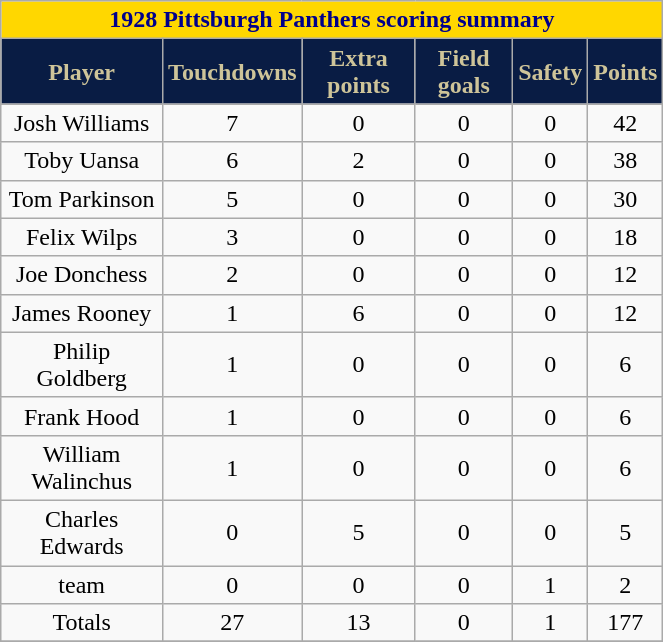<table class="wikitable" width="35%">
<tr>
<th colspan="10" style="background:gold; color:darkblue; text-align: center;"><strong>1928 Pittsburgh Panthers scoring summary</strong></th>
</tr>
<tr align="center"  style="background:#091C44;color:#CEC499;">
<td><strong>Player</strong></td>
<td><strong>Touchdowns</strong></td>
<td><strong>Extra points</strong></td>
<td><strong>Field goals</strong></td>
<td><strong>Safety</strong></td>
<td><strong>Points</strong></td>
</tr>
<tr align="center" bgcolor="">
<td>Josh Williams</td>
<td>7</td>
<td>0</td>
<td>0</td>
<td>0</td>
<td>42</td>
</tr>
<tr align="center" bgcolor="">
<td>Toby Uansa</td>
<td>6</td>
<td>2</td>
<td>0</td>
<td>0</td>
<td>38</td>
</tr>
<tr align="center" bgcolor="">
<td>Tom Parkinson</td>
<td>5</td>
<td>0</td>
<td>0</td>
<td>0</td>
<td>30</td>
</tr>
<tr align="center" bgcolor="">
<td>Felix Wilps</td>
<td>3</td>
<td>0</td>
<td>0</td>
<td>0</td>
<td>18</td>
</tr>
<tr align="center" bgcolor="">
<td>Joe Donchess</td>
<td>2</td>
<td>0</td>
<td>0</td>
<td>0</td>
<td>12</td>
</tr>
<tr align="center" bgcolor="">
<td>James Rooney</td>
<td>1</td>
<td>6</td>
<td>0</td>
<td>0</td>
<td>12</td>
</tr>
<tr align="center" bgcolor="">
<td>Philip Goldberg</td>
<td>1</td>
<td>0</td>
<td>0</td>
<td>0</td>
<td>6</td>
</tr>
<tr align="center" bgcolor="">
<td>Frank Hood</td>
<td>1</td>
<td>0</td>
<td>0</td>
<td>0</td>
<td>6</td>
</tr>
<tr align="center" bgcolor="">
<td>William Walinchus</td>
<td>1</td>
<td>0</td>
<td>0</td>
<td>0</td>
<td>6</td>
</tr>
<tr align="center" bgcolor="">
<td>Charles Edwards</td>
<td>0</td>
<td>5</td>
<td>0</td>
<td>0</td>
<td>5</td>
</tr>
<tr align="center" bgcolor="">
<td>team</td>
<td>0</td>
<td>0</td>
<td>0</td>
<td>1</td>
<td>2</td>
</tr>
<tr align="center" bgcolor="">
<td>Totals</td>
<td>27</td>
<td>13</td>
<td>0</td>
<td>1</td>
<td>177</td>
</tr>
<tr align="center" bgcolor="">
</tr>
</table>
